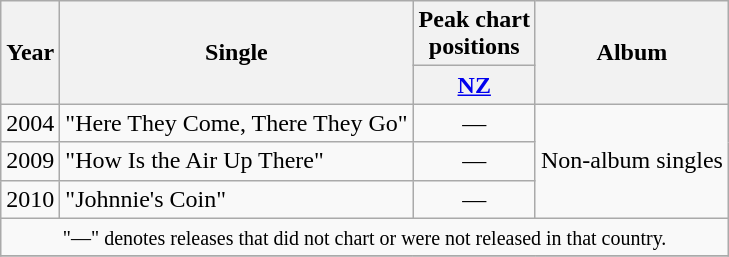<table class="wikitable">
<tr>
<th rowspan=2>Year</th>
<th rowspan=2>Single</th>
<th>Peak chart<br>positions</th>
<th rowspan=2>Album</th>
</tr>
<tr>
<th><a href='#'>NZ</a></th>
</tr>
<tr>
<td>2004</td>
<td>"Here They Come, There They Go"</td>
<td align="center">—</td>
<td rowspan="3">Non-album singles</td>
</tr>
<tr>
<td>2009</td>
<td>"How Is the Air Up There"</td>
<td align="center">—</td>
</tr>
<tr>
<td>2010</td>
<td>"Johnnie's Coin"</td>
<td align="center">—</td>
</tr>
<tr>
<td align=center colspan=4><small>"—" denotes releases that did not chart or were not released in that country.</small></td>
</tr>
<tr>
</tr>
</table>
